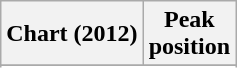<table class="wikitable plainrowheaders sortable" style="text-align:center;">
<tr>
<th>Chart (2012)</th>
<th>Peak<br>position</th>
</tr>
<tr>
</tr>
<tr>
</tr>
<tr>
</tr>
<tr>
</tr>
<tr>
</tr>
<tr>
</tr>
<tr>
</tr>
<tr>
</tr>
</table>
